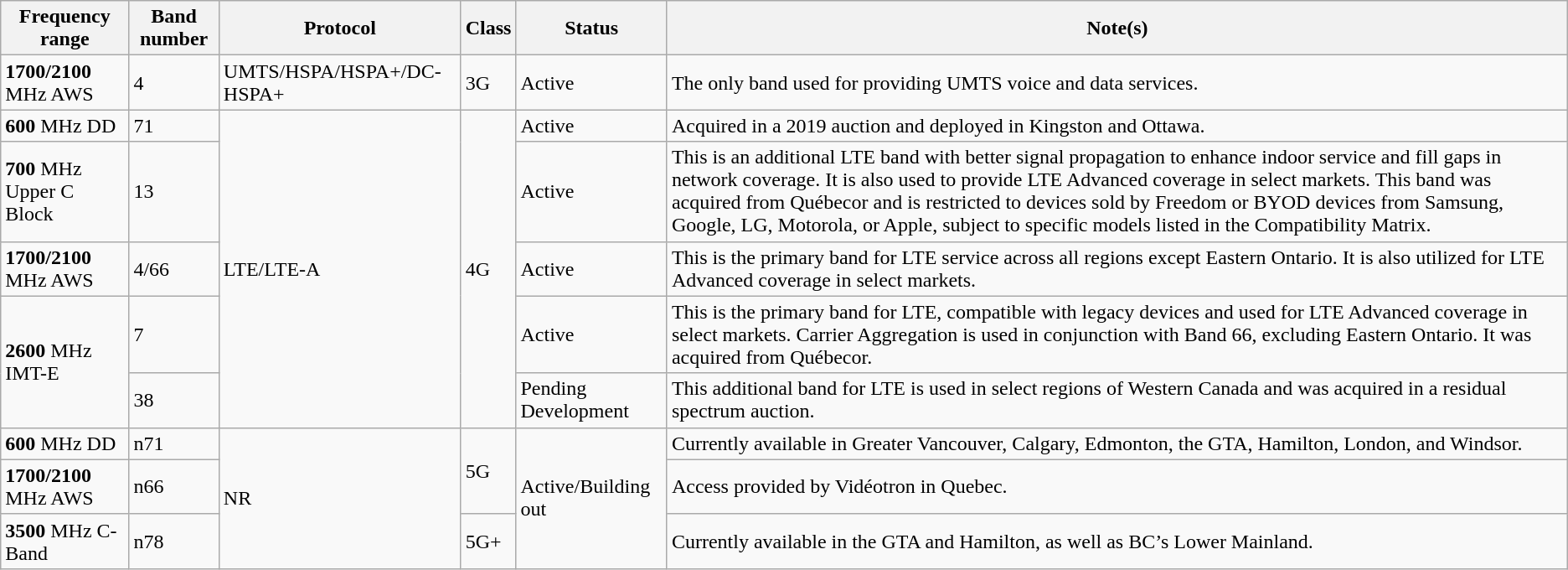<table class="wikitable">
<tr>
<th>Frequency range</th>
<th>Band number</th>
<th>Protocol</th>
<th>Class</th>
<th>Status</th>
<th>Note(s)</th>
</tr>
<tr>
<td><strong>1700/2100</strong> MHz AWS</td>
<td>4</td>
<td>UMTS/HSPA/HSPA+/DC-HSPA+</td>
<td>3G</td>
<td>Active</td>
<td>The only band used for providing UMTS voice and data services.</td>
</tr>
<tr>
<td><strong>600</strong> MHz DD</td>
<td>71</td>
<td rowspan="5">LTE/LTE-A</td>
<td rowspan="5">4G</td>
<td>Active</td>
<td>Acquired in a 2019 auction and deployed in Kingston and Ottawa.</td>
</tr>
<tr>
<td><strong>700</strong> MHz Upper C Block</td>
<td>13</td>
<td>Active</td>
<td>This is an additional LTE band with better signal propagation to enhance indoor service and fill gaps in network coverage. It is also used to provide LTE Advanced coverage in select markets. This band was acquired from Québecor and is restricted to devices sold by Freedom or BYOD devices from Samsung, Google, LG, Motorola, or Apple, subject to specific models listed in the Compatibility Matrix.</td>
</tr>
<tr>
<td><strong>1700/2100</strong> MHz AWS</td>
<td>4/66</td>
<td>Active</td>
<td>This is the primary band for LTE service across all regions except Eastern Ontario. It is also utilized for LTE Advanced coverage in select markets.</td>
</tr>
<tr>
<td rowspan="2"><strong>2600</strong> MHz IMT-E</td>
<td>7</td>
<td>Active</td>
<td>This is the primary band for LTE, compatible with legacy devices and used for LTE Advanced coverage in select markets. Carrier Aggregation is used in conjunction with Band 66, excluding Eastern Ontario. It was acquired from Québecor.</td>
</tr>
<tr>
<td>38</td>
<td>Pending Development</td>
<td>This additional band for LTE is used in select regions of Western Canada and was acquired in a residual spectrum auction.</td>
</tr>
<tr>
<td><strong>600</strong> MHz DD</td>
<td>n71</td>
<td rowspan="3">NR</td>
<td rowspan="2">5G</td>
<td rowspan="3">Active/Building out</td>
<td>Currently available in Greater Vancouver, Calgary, Edmonton, the GTA, Hamilton, London, and Windsor.</td>
</tr>
<tr>
<td><strong>1700/2100</strong> MHz AWS</td>
<td>n66</td>
<td>Access provided by Vidéotron in Quebec.</td>
</tr>
<tr>
<td><strong>3500</strong> MHz C-Band</td>
<td>n78</td>
<td>5G+</td>
<td>Currently available in the GTA and Hamilton, as well as BC’s Lower Mainland.</td>
</tr>
</table>
